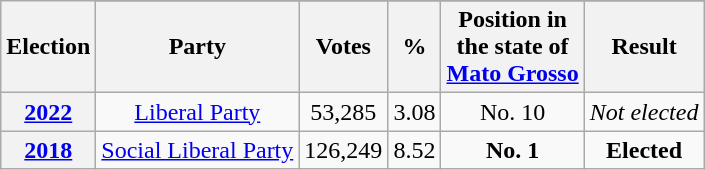<table class="wikitable" style="text-align: center;">
<tr>
<th rowspan="2">Election</th>
</tr>
<tr>
<th>Party</th>
<th>Votes</th>
<th>%</th>
<th>Position in <br>the state of <br><a href='#'>Mato Grosso</a></th>
<th>Result</th>
</tr>
<tr>
<th><a href='#'>2022</a></th>
<td><a href='#'>Liberal Party</a></td>
<td>53,285</td>
<td>3.08</td>
<td>No. 10</td>
<td><em>Not elected</em></td>
</tr>
<tr>
<th><a href='#'>2018</a></th>
<td><a href='#'>Social Liberal Party</a></td>
<td>126,249</td>
<td>8.52</td>
<td><strong>No. 1</strong></td>
<td><strong>Elected</strong></td>
</tr>
</table>
